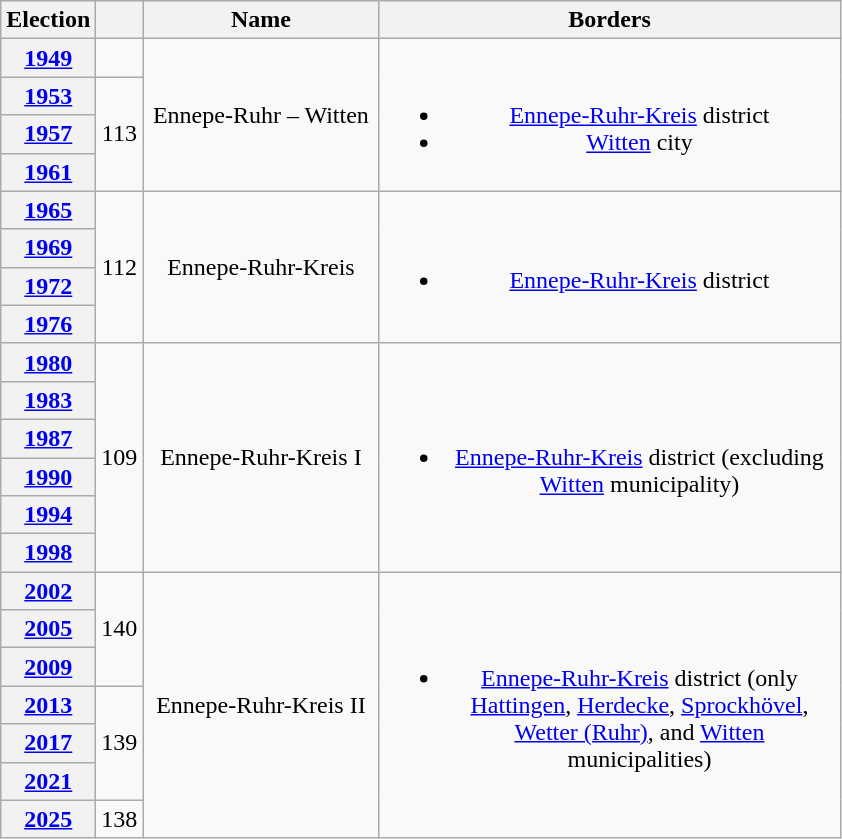<table class=wikitable style="text-align:center">
<tr>
<th>Election</th>
<th></th>
<th width=150px>Name</th>
<th width=300px>Borders</th>
</tr>
<tr>
<th><a href='#'>1949</a></th>
<td></td>
<td rowspan=4>Ennepe-Ruhr – Witten</td>
<td rowspan=4><br><ul><li><a href='#'>Ennepe-Ruhr-Kreis</a> district</li><li><a href='#'>Witten</a> city</li></ul></td>
</tr>
<tr>
<th><a href='#'>1953</a></th>
<td rowspan=3>113</td>
</tr>
<tr>
<th><a href='#'>1957</a></th>
</tr>
<tr>
<th><a href='#'>1961</a></th>
</tr>
<tr>
<th><a href='#'>1965</a></th>
<td rowspan=4>112</td>
<td rowspan=4>Ennepe-Ruhr-Kreis</td>
<td rowspan=4><br><ul><li><a href='#'>Ennepe-Ruhr-Kreis</a> district</li></ul></td>
</tr>
<tr>
<th><a href='#'>1969</a></th>
</tr>
<tr>
<th><a href='#'>1972</a></th>
</tr>
<tr>
<th><a href='#'>1976</a></th>
</tr>
<tr>
<th><a href='#'>1980</a></th>
<td rowspan=6>109</td>
<td rowspan=6>Ennepe-Ruhr-Kreis I</td>
<td rowspan=6><br><ul><li><a href='#'>Ennepe-Ruhr-Kreis</a> district (excluding <a href='#'>Witten</a> municipality)</li></ul></td>
</tr>
<tr>
<th><a href='#'>1983</a></th>
</tr>
<tr>
<th><a href='#'>1987</a></th>
</tr>
<tr>
<th><a href='#'>1990</a></th>
</tr>
<tr>
<th><a href='#'>1994</a></th>
</tr>
<tr>
<th><a href='#'>1998</a></th>
</tr>
<tr>
<th><a href='#'>2002</a></th>
<td rowspan=3>140</td>
<td rowspan=7>Ennepe-Ruhr-Kreis II</td>
<td rowspan=7><br><ul><li><a href='#'>Ennepe-Ruhr-Kreis</a> district (only <a href='#'>Hattingen</a>, <a href='#'>Herdecke</a>, <a href='#'>Sprockhövel</a>, <a href='#'>Wetter (Ruhr)</a>, and <a href='#'>Witten</a> municipalities)</li></ul></td>
</tr>
<tr>
<th><a href='#'>2005</a></th>
</tr>
<tr>
<th><a href='#'>2009</a></th>
</tr>
<tr>
<th><a href='#'>2013</a></th>
<td rowspan=3>139</td>
</tr>
<tr>
<th><a href='#'>2017</a></th>
</tr>
<tr>
<th><a href='#'>2021</a></th>
</tr>
<tr>
<th><a href='#'>2025</a></th>
<td>138</td>
</tr>
</table>
